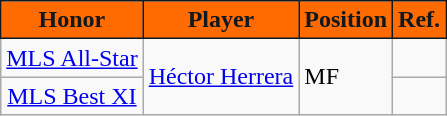<table class=wikitable>
<tr>
<th style="background:#FF6B00; color:#101820; border:1px solid #101820; text-align:center;">Honor</th>
<th style="background:#FF6B00; color:#101820; border:1px solid #101820; text-align:center;">Player</th>
<th style="background:#FF6B00; color:#101820; border:1px solid #101820; text-align:center;">Position</th>
<th style="background:#FF6B00; color:#101820; border:1px solid #101820; text-align:center;">Ref.</th>
</tr>
<tr>
<td align="center"><a href='#'>MLS All-Star</a></td>
<td rowspan="2"> <a href='#'>Héctor Herrera</a></td>
<td rowspan="2">MF</td>
<td></td>
</tr>
<tr>
<td align="center"><a href='#'>MLS Best XI</a></td>
<td></td>
</tr>
</table>
